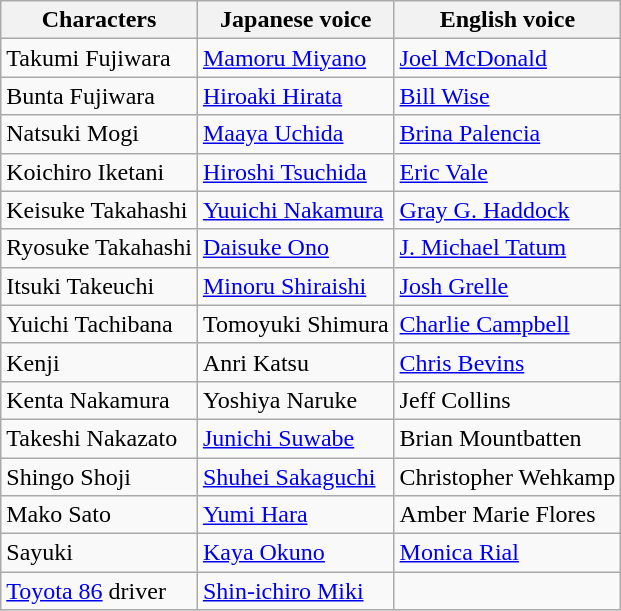<table class="wikitable">
<tr>
<th>Characters</th>
<th>Japanese voice</th>
<th>English voice</th>
</tr>
<tr>
<td>Takumi Fujiwara</td>
<td><a href='#'>Mamoru Miyano</a></td>
<td><a href='#'>Joel McDonald</a></td>
</tr>
<tr>
<td>Bunta Fujiwara</td>
<td><a href='#'>Hiroaki Hirata</a></td>
<td><a href='#'>Bill Wise</a></td>
</tr>
<tr>
<td>Natsuki Mogi</td>
<td><a href='#'>Maaya Uchida</a></td>
<td><a href='#'>Brina Palencia</a></td>
</tr>
<tr>
<td>Koichiro Iketani</td>
<td><a href='#'>Hiroshi Tsuchida</a></td>
<td><a href='#'>Eric Vale</a></td>
</tr>
<tr>
<td>Keisuke Takahashi</td>
<td><a href='#'>Yuuichi Nakamura</a></td>
<td><a href='#'>Gray G. Haddock</a></td>
</tr>
<tr>
<td>Ryosuke Takahashi</td>
<td><a href='#'>Daisuke Ono</a></td>
<td><a href='#'>J. Michael Tatum</a></td>
</tr>
<tr>
<td>Itsuki Takeuchi</td>
<td><a href='#'>Minoru Shiraishi</a></td>
<td><a href='#'>Josh Grelle</a></td>
</tr>
<tr>
<td>Yuichi Tachibana</td>
<td>Tomoyuki Shimura</td>
<td><a href='#'>Charlie Campbell</a></td>
</tr>
<tr>
<td>Kenji</td>
<td>Anri Katsu</td>
<td><a href='#'>Chris Bevins</a></td>
</tr>
<tr>
<td>Kenta Nakamura</td>
<td>Yoshiya Naruke</td>
<td>Jeff Collins</td>
</tr>
<tr>
<td>Takeshi Nakazato</td>
<td><a href='#'>Junichi Suwabe</a></td>
<td>Brian Mountbatten</td>
</tr>
<tr>
<td>Shingo Shoji</td>
<td><a href='#'>Shuhei Sakaguchi</a></td>
<td>Christopher Wehkamp</td>
</tr>
<tr>
<td>Mako Sato</td>
<td><a href='#'>Yumi Hara</a></td>
<td>Amber Marie Flores</td>
</tr>
<tr>
<td>Sayuki</td>
<td><a href='#'>Kaya Okuno</a></td>
<td><a href='#'>Monica Rial</a></td>
</tr>
<tr>
<td><a href='#'>Toyota 86</a> driver</td>
<td><a href='#'>Shin-ichiro Miki</a></td>
<td></td>
</tr>
</table>
